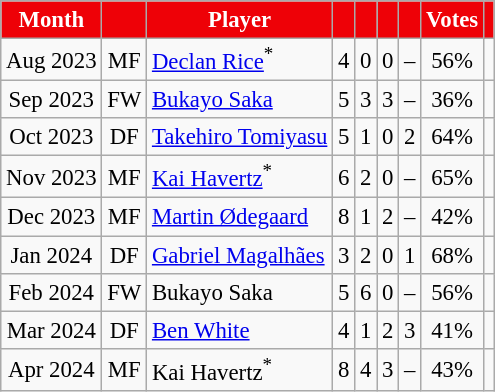<table class="wikitable sortable" style="text-align:center; font-size:95%;">
<tr>
<th style="background-color:#ee0107; color:#ffffff;">Month</th>
<th style="background-color:#ee0107; color:#ffffff;"></th>
<th style="background-color:#ee0107; color:#ffffff;">Player</th>
<th style="background-color:#ee0107; color:#ffffff;"></th>
<th style="background-color:#ee0107; color:#ffffff;"></th>
<th style="background-color:#ee0107; color:#ffffff;"></th>
<th style="background-color:#ee0107; color:#ffffff;"></th>
<th style="background-color:#ee0107; color:#ffffff;">Votes</th>
<th style="background-color:#ee0107; color:#ffffff;" class="unsortable"></th>
</tr>
<tr>
<td data-sort-value="1">Aug 2023</td>
<td>MF</td>
<td style="text-align:left;" data-sort-value="Rice"> <a href='#'>Declan Rice</a><sup>*</sup></td>
<td>4</td>
<td>0</td>
<td>0</td>
<td>–</td>
<td>56%</td>
<td></td>
</tr>
<tr>
<td data-sort-value="2">Sep 2023</td>
<td>FW</td>
<td style="text-align:left;" data-sort-value="Saka"> <a href='#'>Bukayo Saka</a></td>
<td>5</td>
<td>3</td>
<td>3</td>
<td>–</td>
<td>36%</td>
<td></td>
</tr>
<tr>
<td data-sort-value="3">Oct 2023</td>
<td>DF</td>
<td style="text-align:left;" data-sort-value="Tomi"> <a href='#'>Takehiro Tomiyasu</a></td>
<td>5</td>
<td>1</td>
<td>0</td>
<td>2</td>
<td>64%</td>
<td></td>
</tr>
<tr>
<td data-sort-value="4">Nov 2023</td>
<td>MF</td>
<td style="text-align:left;" data-sort-value="Have"> <a href='#'>Kai Havertz</a><sup>*</sup></td>
<td>6</td>
<td>2</td>
<td>0</td>
<td>–</td>
<td>65%</td>
<td></td>
</tr>
<tr>
<td data-sort-value="5">Dec 2023</td>
<td>MF</td>
<td style="text-align:left;" data-sort-value="Odeg"> <a href='#'>Martin Ødegaard</a></td>
<td>8</td>
<td>1</td>
<td>2</td>
<td>–</td>
<td>42%</td>
<td></td>
</tr>
<tr>
<td data-sort-value="6">Jan 2024</td>
<td>DF</td>
<td style="text-align:left;" data-sort-value="Maga"> <a href='#'>Gabriel Magalhães</a></td>
<td>3</td>
<td>2</td>
<td>0</td>
<td>1</td>
<td>68%</td>
<td></td>
</tr>
<tr>
<td data-sort-value="7">Feb 2024</td>
<td>FW</td>
<td style="text-align:left;" data-sort-value="Saka"> Bukayo Saka</td>
<td>5</td>
<td>6</td>
<td>0</td>
<td>–</td>
<td>56%</td>
<td></td>
</tr>
<tr>
<td data-sort-value="8">Mar 2024</td>
<td>DF</td>
<td style="text-align:left;" data-sort-value="Whit"> <a href='#'>Ben White</a></td>
<td>4</td>
<td>1</td>
<td>2</td>
<td>3</td>
<td>41%</td>
<td></td>
</tr>
<tr>
<td data-sort-value="9">Apr 2024</td>
<td>MF</td>
<td style="text-align:left;" data-sort-value="Have"> Kai Havertz<sup>*</sup></td>
<td>8</td>
<td>4</td>
<td>3</td>
<td>–</td>
<td>43%</td>
<td></td>
</tr>
</table>
